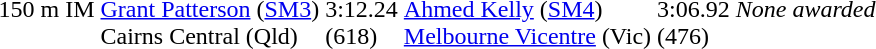<table>
<tr valign="top">
<td>150 m IM</td>
<td><a href='#'>Grant Patterson</a> (<a href='#'>SM3</a>)<br>Cairns Central (Qld)</td>
<td>3:12.24<br>(618)</td>
<td><a href='#'>Ahmed Kelly</a> (<a href='#'>SM4</a>)<br><a href='#'>Melbourne Vicentre</a> (Vic)</td>
<td>3:06.92<br>(476)</td>
<td colspan=2><em>None awarded</em> <br></td>
</tr>
</table>
